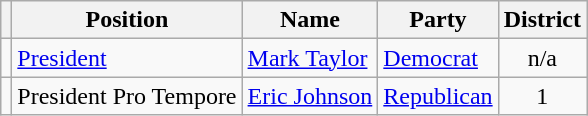<table class="wikitable">
<tr>
<th></th>
<th>Position</th>
<th>Name</th>
<th>Party</th>
<th>District</th>
</tr>
<tr>
<td></td>
<td><a href='#'>President</a></td>
<td><a href='#'>Mark Taylor</a></td>
<td><a href='#'>Democrat</a></td>
<td align=center>n/a</td>
</tr>
<tr>
<td></td>
<td>President Pro Tempore</td>
<td><a href='#'>Eric Johnson</a></td>
<td><a href='#'>Republican</a></td>
<td align=center>1</td>
</tr>
</table>
